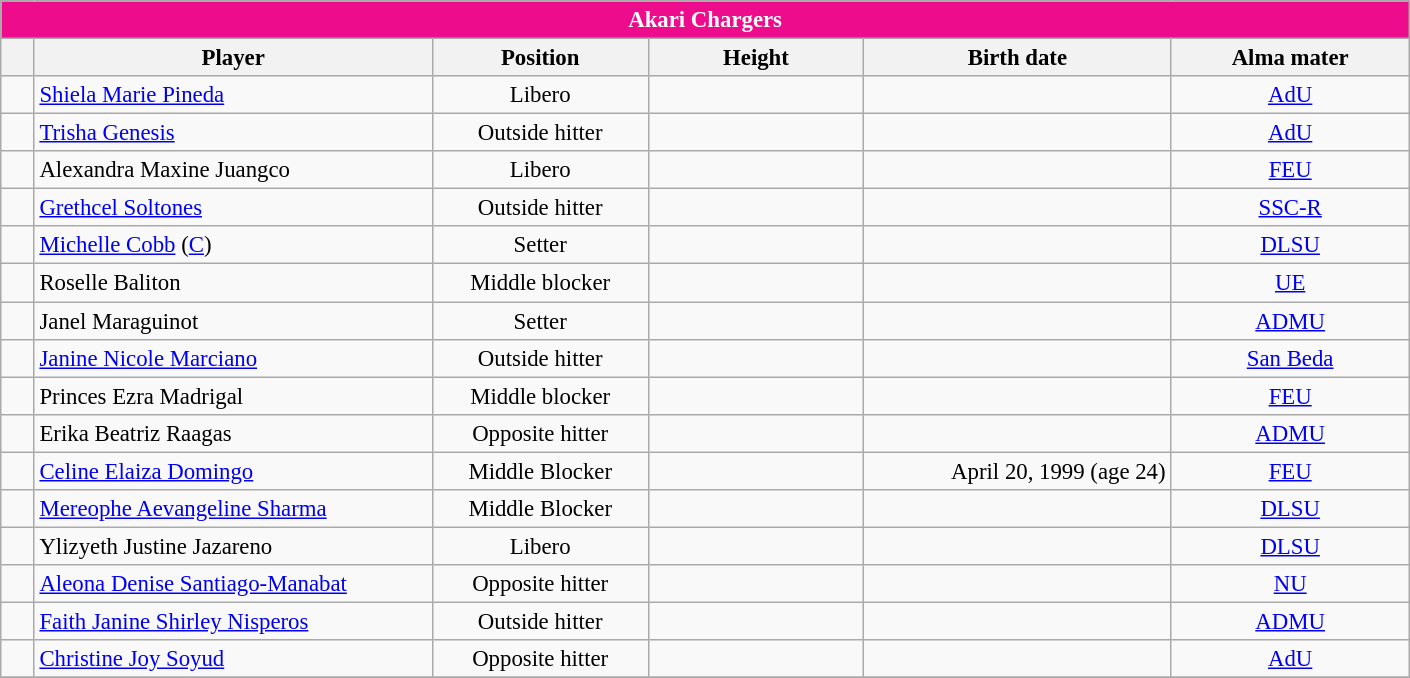<table class="wikitable sortable" style="font-size:95%; text-align:left;">
<tr>
<th colspan="6" style= "background:#ED0C8C; color:#FFFFFF; text-align: center"><strong>Akari Chargers</strong></th>
</tr>
<tr style="background:#FFFFFF;">
<th style= "align=center; width:1em;"></th>
<th style= "align=center;width:17em;">Player</th>
<th style= "align=center; width:9em;">Position</th>
<th style= "align=center; width:9em;">Height</th>
<th style= "align=center;width:13em;">Birth date</th>
<th style= "align=center; width:10em;">Alma mater</th>
</tr>
<tr align=center>
<td></td>
<td align=left> <a href='#'>Shiela Marie Pineda</a></td>
<td>Libero</td>
<td align=center></td>
<td align=right></td>
<td align=center><a href='#'>AdU</a></td>
</tr>
<tr align=center>
<td></td>
<td align=left> <a href='#'>Trisha Genesis</a></td>
<td>Outside hitter</td>
<td></td>
<td align=right></td>
<td align=center><a href='#'>AdU</a></td>
</tr>
<tr align=center>
<td></td>
<td align=left> Alexandra Maxine Juangco</td>
<td>Libero</td>
<td></td>
<td align=right></td>
<td align=center><a href='#'>FEU</a></td>
</tr>
<tr align=center>
<td></td>
<td align=left> <a href='#'>Grethcel Soltones</a></td>
<td>Outside hitter</td>
<td></td>
<td align=right></td>
<td align=center><a href='#'>SSC-R</a></td>
</tr>
<tr align=center>
<td></td>
<td align=left> <a href='#'>Michelle Cobb</a> (<a href='#'>C</a>)</td>
<td>Setter</td>
<td></td>
<td align=right></td>
<td align=center><a href='#'>DLSU</a></td>
</tr>
<tr align=center>
<td></td>
<td align=left> Roselle Baliton</td>
<td>Middle blocker</td>
<td></td>
<td align=right></td>
<td><a href='#'>UE</a></td>
</tr>
<tr align=center>
<td></td>
<td align=left> Janel Maraguinot</td>
<td>Setter</td>
<td></td>
<td align=right></td>
<td align=center><a href='#'>ADMU</a></td>
</tr>
<tr align=center>
<td></td>
<td align=left> <a href='#'>Janine Nicole Marciano</a></td>
<td>Outside hitter</td>
<td></td>
<td align=right></td>
<td align=center><a href='#'>San Beda</a></td>
</tr>
<tr align=center>
<td></td>
<td align=left> Princes Ezra Madrigal</td>
<td>Middle blocker</td>
<td></td>
<td align=right></td>
<td align=center><a href='#'>FEU</a></td>
</tr>
<tr align=center>
<td></td>
<td align=left> Erika Beatriz Raagas</td>
<td>Opposite hitter</td>
<td></td>
<td align=right></td>
<td align=center><a href='#'>ADMU</a></td>
</tr>
<tr align=center>
<td></td>
<td align=left> <a href='#'>Celine Elaiza Domingo</a></td>
<td>Middle Blocker</td>
<td></td>
<td align="right">April 20, 1999 (age 24)</td>
<td><a href='#'>FEU</a></td>
</tr>
<tr align=center>
<td></td>
<td align=left> <a href='#'>Mereophe Aevangeline Sharma</a></td>
<td>Middle Blocker</td>
<td></td>
<td align=right></td>
<td align=center><a href='#'>DLSU</a></td>
</tr>
<tr align=center>
<td></td>
<td align=left>  Ylizyeth Justine Jazareno</td>
<td>Libero</td>
<td></td>
<td align=right></td>
<td align=center><a href='#'>DLSU</a></td>
</tr>
<tr align=center>
<td></td>
<td align=left> <a href='#'>Aleona Denise Santiago-Manabat</a></td>
<td>Opposite hitter</td>
<td></td>
<td align=right></td>
<td align=center><a href='#'>NU</a></td>
</tr>
<tr align=center>
<td></td>
<td align=left> <a href='#'>Faith Janine Shirley Nisperos</a></td>
<td>Outside hitter</td>
<td></td>
<td align=right></td>
<td align=center><a href='#'>ADMU</a></td>
</tr>
<tr align=center>
<td></td>
<td align=left> <a href='#'>Christine Joy Soyud</a></td>
<td>Opposite hitter</td>
<td></td>
<td align=right></td>
<td align=center><a href='#'>AdU</a></td>
</tr>
<tr align=center>
</tr>
</table>
